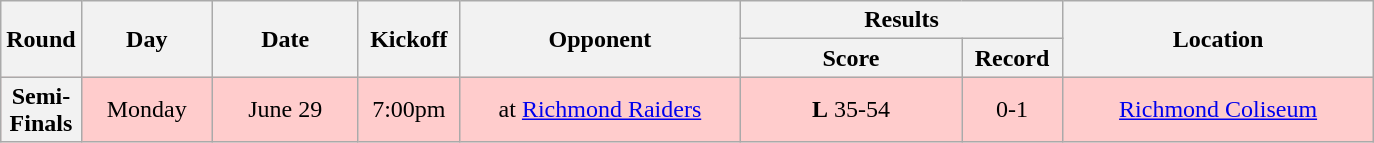<table class="wikitable">
<tr>
<th rowspan="2" width="40">Round</th>
<th rowspan="2" width="80">Day</th>
<th rowspan="2" width="90">Date</th>
<th rowspan="2" width="60">Kickoff</th>
<th rowspan="2" width="180">Opponent</th>
<th colspan="2" width="200">Results</th>
<th rowspan="2" width="200">Location</th>
</tr>
<tr>
<th width="140">Score</th>
<th width="60">Record</th>
</tr>
<tr align="center" bgcolor="#FFCCCC">
<th>Semi-Finals</th>
<td>Monday</td>
<td>June 29</td>
<td>7:00pm</td>
<td>at <a href='#'>Richmond Raiders</a></td>
<td><strong>L</strong> 35-54</td>
<td>0-1</td>
<td><a href='#'>Richmond Coliseum</a></td>
</tr>
</table>
